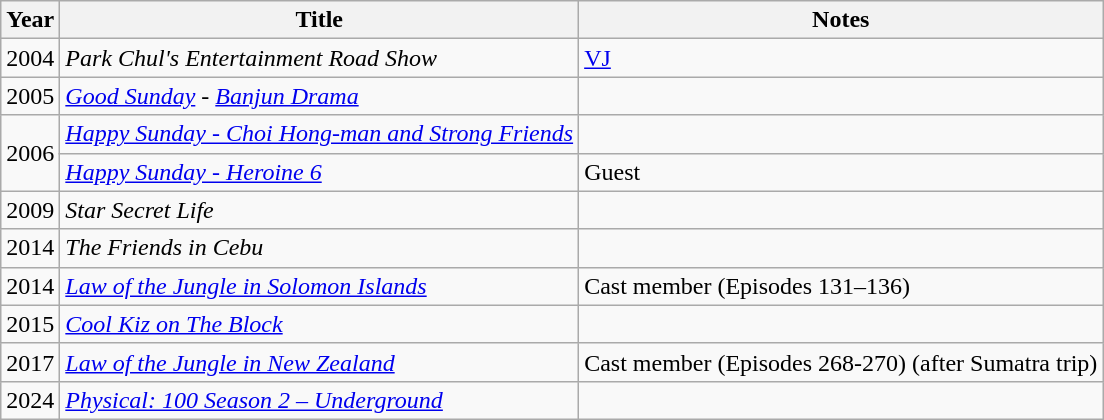<table class="wikitable">
<tr>
<th width=10>Year</th>
<th>Title</th>
<th>Notes</th>
</tr>
<tr>
<td>2004</td>
<td><em>Park Chul's Entertainment Road Show</em></td>
<td><a href='#'>VJ</a></td>
</tr>
<tr>
<td>2005</td>
<td><em><a href='#'>Good Sunday</a> - <a href='#'>Banjun Drama</a></em></td>
<td></td>
</tr>
<tr>
<td rowspan=2>2006</td>
<td><em><a href='#'>Happy Sunday - Choi Hong-man and Strong Friends</a></em></td>
<td></td>
</tr>
<tr>
<td><em><a href='#'>Happy Sunday - Heroine 6</a></em></td>
<td>Guest</td>
</tr>
<tr>
<td>2009</td>
<td><em>Star Secret Life</em></td>
<td></td>
</tr>
<tr>
<td>2014</td>
<td><em>The Friends in Cebu</em></td>
<td></td>
</tr>
<tr>
<td>2014</td>
<td><em><a href='#'>Law of the Jungle in Solomon Islands</a></em></td>
<td>Cast member (Episodes 131–136)</td>
</tr>
<tr>
<td>2015</td>
<td><em><a href='#'>Cool Kiz on The Block</a></em></td>
<td></td>
</tr>
<tr>
<td>2017</td>
<td><em><a href='#'>Law of the Jungle in New Zealand</a></em></td>
<td>Cast member (Episodes 268-270) (after Sumatra trip)</td>
</tr>
<tr>
<td>2024</td>
<td><em><a href='#'>Physical: 100 Season 2 – Underground</a></em></td>
<td></td>
</tr>
</table>
